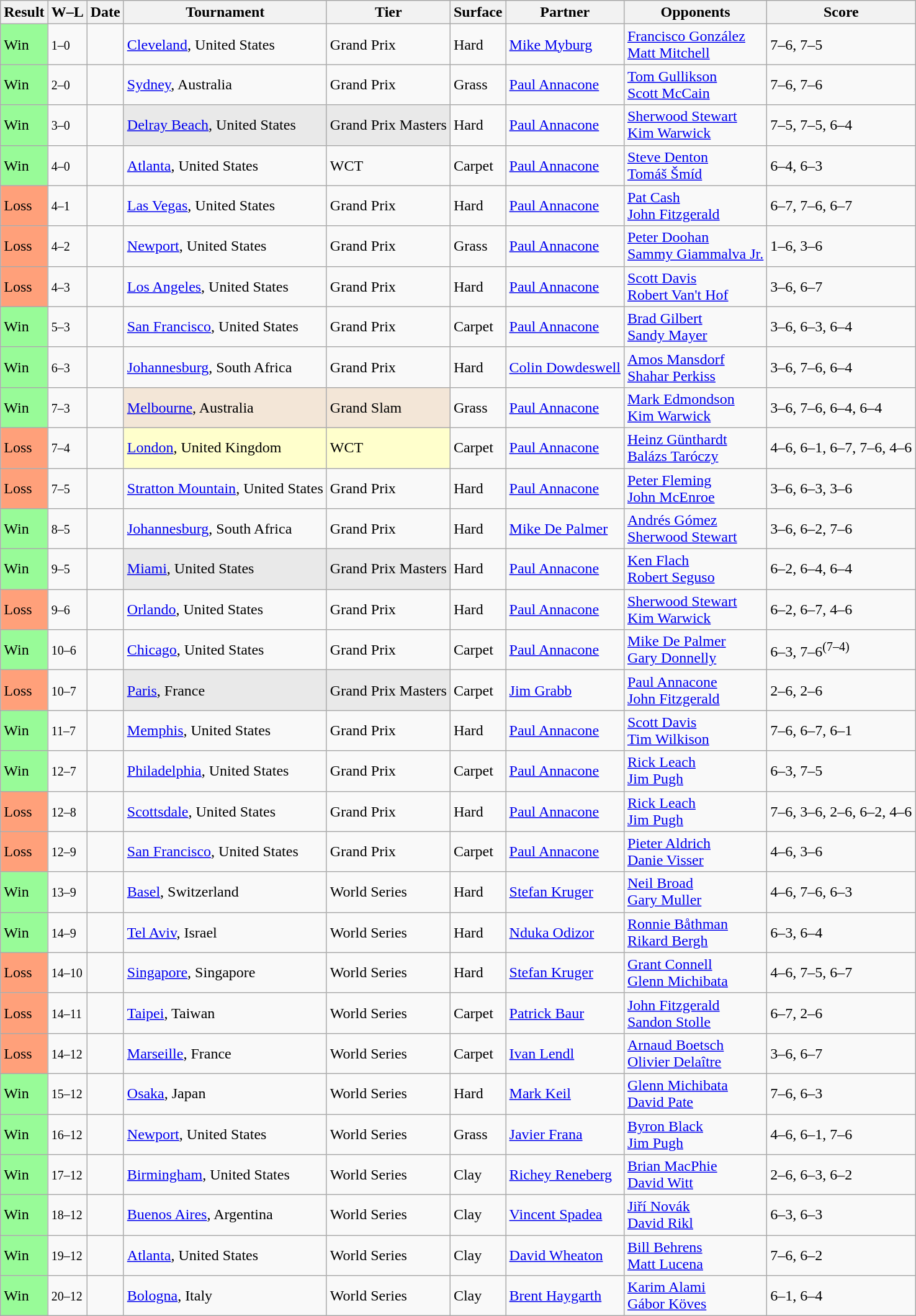<table class="sortable wikitable">
<tr>
<th>Result</th>
<th class="unsortable">W–L</th>
<th>Date</th>
<th>Tournament</th>
<th>Tier</th>
<th>Surface</th>
<th>Partner</th>
<th>Opponents</th>
<th class="unsortable">Score</th>
</tr>
<tr>
<td style="background:#98fb98;">Win</td>
<td><small>1–0</small></td>
<td><a href='#'></a></td>
<td><a href='#'>Cleveland</a>, United States</td>
<td>Grand Prix</td>
<td>Hard</td>
<td> <a href='#'>Mike Myburg</a></td>
<td> <a href='#'>Francisco González</a> <br>  <a href='#'>Matt Mitchell</a></td>
<td>7–6, 7–5</td>
</tr>
<tr>
<td style="background:#98fb98;">Win</td>
<td><small>2–0</small></td>
<td><a href='#'></a></td>
<td><a href='#'>Sydney</a>, Australia</td>
<td>Grand Prix</td>
<td>Grass</td>
<td> <a href='#'>Paul Annacone</a></td>
<td> <a href='#'>Tom Gullikson</a> <br>  <a href='#'>Scott McCain</a></td>
<td>7–6, 7–6</td>
</tr>
<tr>
<td style="background:#98fb98;">Win</td>
<td><small>3–0</small></td>
<td><a href='#'></a></td>
<td style="background:#e9e9e9;"><a href='#'>Delray Beach</a>, United States</td>
<td style="background:#e9e9e9;">Grand Prix Masters</td>
<td>Hard</td>
<td> <a href='#'>Paul Annacone</a></td>
<td> <a href='#'>Sherwood Stewart</a> <br>  <a href='#'>Kim Warwick</a></td>
<td>7–5, 7–5, 6–4</td>
</tr>
<tr>
<td style="background:#98fb98;">Win</td>
<td><small>4–0</small></td>
<td><a href='#'></a></td>
<td><a href='#'>Atlanta</a>, United States</td>
<td>WCT</td>
<td>Carpet</td>
<td> <a href='#'>Paul Annacone</a></td>
<td> <a href='#'>Steve Denton</a> <br>  <a href='#'>Tomáš Šmíd</a></td>
<td>6–4, 6–3</td>
</tr>
<tr>
<td style="background:#ffa07a;">Loss</td>
<td><small>4–1</small></td>
<td><a href='#'></a></td>
<td><a href='#'>Las Vegas</a>, United States</td>
<td>Grand Prix</td>
<td>Hard</td>
<td> <a href='#'>Paul Annacone</a></td>
<td> <a href='#'>Pat Cash</a> <br>  <a href='#'>John Fitzgerald</a></td>
<td>6–7, 7–6, 6–7</td>
</tr>
<tr>
<td style="background:#ffa07a;">Loss</td>
<td><small>4–2</small></td>
<td><a href='#'></a></td>
<td><a href='#'>Newport</a>, United States</td>
<td>Grand Prix</td>
<td>Grass</td>
<td> <a href='#'>Paul Annacone</a></td>
<td> <a href='#'>Peter Doohan</a> <br>  <a href='#'>Sammy Giammalva Jr.</a></td>
<td>1–6, 3–6</td>
</tr>
<tr>
<td style="background:#ffa07a;">Loss</td>
<td><small>4–3</small></td>
<td><a href='#'></a></td>
<td><a href='#'>Los Angeles</a>, United States</td>
<td>Grand Prix</td>
<td>Hard</td>
<td> <a href='#'>Paul Annacone</a></td>
<td> <a href='#'>Scott Davis</a> <br>  <a href='#'>Robert Van't Hof</a></td>
<td>3–6, 6–7</td>
</tr>
<tr>
<td style="background:#98fb98;">Win</td>
<td><small>5–3</small></td>
<td><a href='#'></a></td>
<td><a href='#'>San Francisco</a>, United States</td>
<td>Grand Prix</td>
<td>Carpet</td>
<td> <a href='#'>Paul Annacone</a></td>
<td> <a href='#'>Brad Gilbert</a> <br>  <a href='#'>Sandy Mayer</a></td>
<td>3–6, 6–3, 6–4</td>
</tr>
<tr>
<td style="background:#98fb98;">Win</td>
<td><small>6–3</small></td>
<td><a href='#'></a></td>
<td><a href='#'>Johannesburg</a>, South Africa</td>
<td>Grand Prix</td>
<td>Hard</td>
<td> <a href='#'>Colin Dowdeswell</a></td>
<td> <a href='#'>Amos Mansdorf</a> <br>  <a href='#'>Shahar Perkiss</a></td>
<td>3–6, 7–6, 6–4</td>
</tr>
<tr>
<td style="background:#98fb98;">Win</td>
<td><small>7–3</small></td>
<td><a href='#'></a></td>
<td style="background:#f3e6d7;"><a href='#'>Melbourne</a>, Australia</td>
<td style="background:#f3e6d7;">Grand Slam</td>
<td>Grass</td>
<td> <a href='#'>Paul Annacone</a></td>
<td> <a href='#'>Mark Edmondson</a> <br>  <a href='#'>Kim Warwick</a></td>
<td>3–6, 7–6, 6–4, 6–4</td>
</tr>
<tr>
<td style="background:#ffa07a;">Loss</td>
<td><small>7–4</small></td>
<td><a href='#'></a></td>
<td style="background:#ffc;"><a href='#'>London</a>, United Kingdom</td>
<td style="background:#ffc;">WCT</td>
<td>Carpet</td>
<td> <a href='#'>Paul Annacone</a></td>
<td> <a href='#'>Heinz Günthardt</a> <br>  <a href='#'>Balázs Taróczy</a></td>
<td>4–6, 6–1, 6–7, 7–6, 4–6</td>
</tr>
<tr>
<td style="background:#ffa07a;">Loss</td>
<td><small>7–5</small></td>
<td><a href='#'></a></td>
<td><a href='#'>Stratton Mountain</a>, United States</td>
<td>Grand Prix</td>
<td>Hard</td>
<td> <a href='#'>Paul Annacone</a></td>
<td> <a href='#'>Peter Fleming</a> <br>  <a href='#'>John McEnroe</a></td>
<td>3–6, 6–3, 3–6</td>
</tr>
<tr>
<td style="background:#98fb98;">Win</td>
<td><small>8–5</small></td>
<td><a href='#'></a></td>
<td><a href='#'>Johannesburg</a>, South Africa</td>
<td>Grand Prix</td>
<td>Hard</td>
<td> <a href='#'>Mike De Palmer</a></td>
<td> <a href='#'>Andrés Gómez</a> <br>  <a href='#'>Sherwood Stewart</a></td>
<td>3–6, 6–2, 7–6</td>
</tr>
<tr>
<td style="background:#98fb98;">Win</td>
<td><small>9–5</small></td>
<td><a href='#'></a></td>
<td style="background:#e9e9e9;"><a href='#'>Miami</a>, United States</td>
<td style="background:#e9e9e9;">Grand Prix Masters</td>
<td>Hard</td>
<td> <a href='#'>Paul Annacone</a></td>
<td> <a href='#'>Ken Flach</a> <br>  <a href='#'>Robert Seguso</a></td>
<td>6–2, 6–4, 6–4</td>
</tr>
<tr>
<td style="background:#ffa07a;">Loss</td>
<td><small>9–6</small></td>
<td><a href='#'></a></td>
<td><a href='#'>Orlando</a>, United States</td>
<td>Grand Prix</td>
<td>Hard</td>
<td> <a href='#'>Paul Annacone</a></td>
<td> <a href='#'>Sherwood Stewart</a> <br>  <a href='#'>Kim Warwick</a></td>
<td>6–2, 6–7, 4–6</td>
</tr>
<tr>
<td style="background:#98fb98;">Win</td>
<td><small>10–6</small></td>
<td><a href='#'></a></td>
<td><a href='#'>Chicago</a>, United States</td>
<td>Grand Prix</td>
<td>Carpet</td>
<td> <a href='#'>Paul Annacone</a></td>
<td> <a href='#'>Mike De Palmer</a> <br>  <a href='#'>Gary Donnelly</a></td>
<td>6–3, 7–6<sup>(7–4)</sup></td>
</tr>
<tr>
<td style="background:#ffa07a;">Loss</td>
<td><small>10–7</small></td>
<td><a href='#'></a></td>
<td style="background:#e9e9e9;"><a href='#'>Paris</a>, France</td>
<td style="background:#e9e9e9;">Grand Prix Masters</td>
<td>Carpet</td>
<td> <a href='#'>Jim Grabb</a></td>
<td> <a href='#'>Paul Annacone</a> <br>  <a href='#'>John Fitzgerald</a></td>
<td>2–6, 2–6</td>
</tr>
<tr>
<td style="background:#98fb98;">Win</td>
<td><small>11–7</small></td>
<td><a href='#'></a></td>
<td><a href='#'>Memphis</a>, United States</td>
<td>Grand Prix</td>
<td>Hard</td>
<td> <a href='#'>Paul Annacone</a></td>
<td> <a href='#'>Scott Davis</a> <br>  <a href='#'>Tim Wilkison</a></td>
<td>7–6, 6–7, 6–1</td>
</tr>
<tr>
<td style="background:#98fb98;">Win</td>
<td><small>12–7</small></td>
<td><a href='#'></a></td>
<td><a href='#'>Philadelphia</a>, United States</td>
<td>Grand Prix</td>
<td>Carpet</td>
<td> <a href='#'>Paul Annacone</a></td>
<td> <a href='#'>Rick Leach</a> <br>  <a href='#'>Jim Pugh</a></td>
<td>6–3, 7–5</td>
</tr>
<tr>
<td style="background:#ffa07a;">Loss</td>
<td><small>12–8</small></td>
<td><a href='#'></a></td>
<td><a href='#'>Scottsdale</a>, United States</td>
<td>Grand Prix</td>
<td>Hard</td>
<td> <a href='#'>Paul Annacone</a></td>
<td> <a href='#'>Rick Leach</a> <br>  <a href='#'>Jim Pugh</a></td>
<td>7–6, 3–6, 2–6, 6–2, 4–6</td>
</tr>
<tr>
<td style="background:#ffa07a;">Loss</td>
<td><small>12–9</small></td>
<td><a href='#'></a></td>
<td><a href='#'>San Francisco</a>, United States</td>
<td>Grand Prix</td>
<td>Carpet</td>
<td> <a href='#'>Paul Annacone</a></td>
<td> <a href='#'>Pieter Aldrich</a> <br>  <a href='#'>Danie Visser</a></td>
<td>4–6, 3–6</td>
</tr>
<tr>
<td style="background:#98fb98;">Win</td>
<td><small>13–9</small></td>
<td><a href='#'></a></td>
<td><a href='#'>Basel</a>, Switzerland</td>
<td>World Series</td>
<td>Hard</td>
<td> <a href='#'>Stefan Kruger</a></td>
<td> <a href='#'>Neil Broad</a> <br>  <a href='#'>Gary Muller</a></td>
<td>4–6, 7–6, 6–3</td>
</tr>
<tr>
<td style="background:#98fb98;">Win</td>
<td><small>14–9</small></td>
<td><a href='#'></a></td>
<td><a href='#'>Tel Aviv</a>, Israel</td>
<td>World Series</td>
<td>Hard</td>
<td> <a href='#'>Nduka Odizor</a></td>
<td> <a href='#'>Ronnie Båthman</a> <br>  <a href='#'>Rikard Bergh</a></td>
<td>6–3, 6–4</td>
</tr>
<tr>
<td style="background:#ffa07a;">Loss</td>
<td><small>14–10</small></td>
<td><a href='#'></a></td>
<td><a href='#'>Singapore</a>, Singapore</td>
<td>World Series</td>
<td>Hard</td>
<td> <a href='#'>Stefan Kruger</a></td>
<td> <a href='#'>Grant Connell</a> <br>  <a href='#'>Glenn Michibata</a></td>
<td>4–6, 7–5, 6–7</td>
</tr>
<tr>
<td style="background:#ffa07a;">Loss</td>
<td><small>14–11</small></td>
<td><a href='#'></a></td>
<td><a href='#'>Taipei</a>, Taiwan</td>
<td>World Series</td>
<td>Carpet</td>
<td> <a href='#'>Patrick Baur</a></td>
<td> <a href='#'>John Fitzgerald</a> <br>  <a href='#'>Sandon Stolle</a></td>
<td>6–7, 2–6</td>
</tr>
<tr>
<td style="background:#ffa07a;">Loss</td>
<td><small>14–12</small></td>
<td><a href='#'></a></td>
<td><a href='#'>Marseille</a>, France</td>
<td>World Series</td>
<td>Carpet</td>
<td> <a href='#'>Ivan Lendl</a></td>
<td> <a href='#'>Arnaud Boetsch</a> <br>  <a href='#'>Olivier Delaître</a></td>
<td>3–6, 6–7</td>
</tr>
<tr>
<td style="background:#98fb98;">Win</td>
<td><small>15–12</small></td>
<td><a href='#'></a></td>
<td><a href='#'>Osaka</a>, Japan</td>
<td>World Series</td>
<td>Hard</td>
<td> <a href='#'>Mark Keil</a></td>
<td> <a href='#'>Glenn Michibata</a> <br>  <a href='#'>David Pate</a></td>
<td>7–6, 6–3</td>
</tr>
<tr>
<td style="background:#98fb98;">Win</td>
<td><small>16–12</small></td>
<td><a href='#'></a></td>
<td><a href='#'>Newport</a>, United States</td>
<td>World Series</td>
<td>Grass</td>
<td> <a href='#'>Javier Frana</a></td>
<td> <a href='#'>Byron Black</a> <br>  <a href='#'>Jim Pugh</a></td>
<td>4–6, 6–1, 7–6</td>
</tr>
<tr>
<td style="background:#98fb98;">Win</td>
<td><small>17–12</small></td>
<td><a href='#'></a></td>
<td><a href='#'>Birmingham</a>, United States</td>
<td>World Series</td>
<td>Clay</td>
<td> <a href='#'>Richey Reneberg</a></td>
<td> <a href='#'>Brian MacPhie</a> <br>  <a href='#'>David Witt</a></td>
<td>2–6, 6–3, 6–2</td>
</tr>
<tr>
<td style="background:#98fb98;">Win</td>
<td><small>18–12</small></td>
<td><a href='#'></a></td>
<td><a href='#'>Buenos Aires</a>, Argentina</td>
<td>World Series</td>
<td>Clay</td>
<td> <a href='#'>Vincent Spadea</a></td>
<td> <a href='#'>Jiří Novák</a> <br>  <a href='#'>David Rikl</a></td>
<td>6–3, 6–3</td>
</tr>
<tr>
<td style="background:#98fb98;">Win</td>
<td><small>19–12</small></td>
<td><a href='#'></a></td>
<td><a href='#'>Atlanta</a>, United States</td>
<td>World Series</td>
<td>Clay</td>
<td> <a href='#'>David Wheaton</a></td>
<td> <a href='#'>Bill Behrens</a> <br>  <a href='#'>Matt Lucena</a></td>
<td>7–6, 6–2</td>
</tr>
<tr>
<td style="background:#98fb98;">Win</td>
<td><small>20–12</small></td>
<td><a href='#'></a></td>
<td><a href='#'>Bologna</a>, Italy</td>
<td>World Series</td>
<td>Clay</td>
<td> <a href='#'>Brent Haygarth</a></td>
<td> <a href='#'>Karim Alami</a> <br>  <a href='#'>Gábor Köves</a></td>
<td>6–1, 6–4</td>
</tr>
</table>
